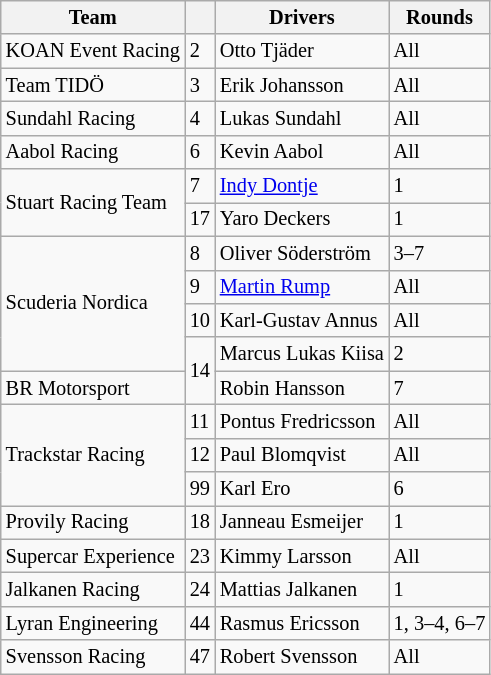<table class="wikitable" style="font-size: 85%;">
<tr>
<th>Team</th>
<th></th>
<th>Drivers</th>
<th>Rounds</th>
</tr>
<tr>
<td>KOAN Event Racing</td>
<td>2</td>
<td> Otto Tjäder</td>
<td>All</td>
</tr>
<tr>
<td>Team TIDÖ</td>
<td>3</td>
<td> Erik Johansson</td>
<td>All</td>
</tr>
<tr>
<td>Sundahl Racing</td>
<td>4</td>
<td> Lukas Sundahl</td>
<td>All</td>
</tr>
<tr>
<td>Aabol Racing</td>
<td>6</td>
<td> Kevin Aabol</td>
<td>All</td>
</tr>
<tr>
<td rowspan=2>Stuart Racing Team</td>
<td>7</td>
<td> <a href='#'>Indy Dontje</a></td>
<td>1</td>
</tr>
<tr>
<td>17</td>
<td> Yaro Deckers</td>
<td>1</td>
</tr>
<tr>
<td rowspan=4>Scuderia Nordica</td>
<td>8</td>
<td> Oliver Söderström</td>
<td>3–7</td>
</tr>
<tr>
<td>9</td>
<td> <a href='#'>Martin Rump</a></td>
<td>All</td>
</tr>
<tr>
<td>10</td>
<td> Karl-Gustav Annus</td>
<td>All</td>
</tr>
<tr>
<td rowspan=2>14</td>
<td> Marcus Lukas Kiisa</td>
<td>2</td>
</tr>
<tr>
<td>BR Motorsport</td>
<td> Robin Hansson</td>
<td>7</td>
</tr>
<tr>
<td rowspan=3>Trackstar Racing</td>
<td>11</td>
<td> Pontus Fredricsson</td>
<td>All</td>
</tr>
<tr>
<td>12</td>
<td>  Paul Blomqvist</td>
<td>All</td>
</tr>
<tr>
<td>99</td>
<td> Karl Ero</td>
<td>6</td>
</tr>
<tr>
<td>Provily Racing</td>
<td>18</td>
<td> Janneau Esmeijer</td>
<td>1</td>
</tr>
<tr>
<td>Supercar Experience</td>
<td>23</td>
<td> Kimmy Larsson</td>
<td>All</td>
</tr>
<tr>
<td>Jalkanen Racing</td>
<td>24</td>
<td> Mattias Jalkanen</td>
<td>1</td>
</tr>
<tr>
<td>Lyran Engineering</td>
<td>44</td>
<td> Rasmus Ericsson</td>
<td>1, 3–4, 6–7</td>
</tr>
<tr>
<td>Svensson Racing</td>
<td>47</td>
<td> Robert Svensson</td>
<td>All</td>
</tr>
</table>
